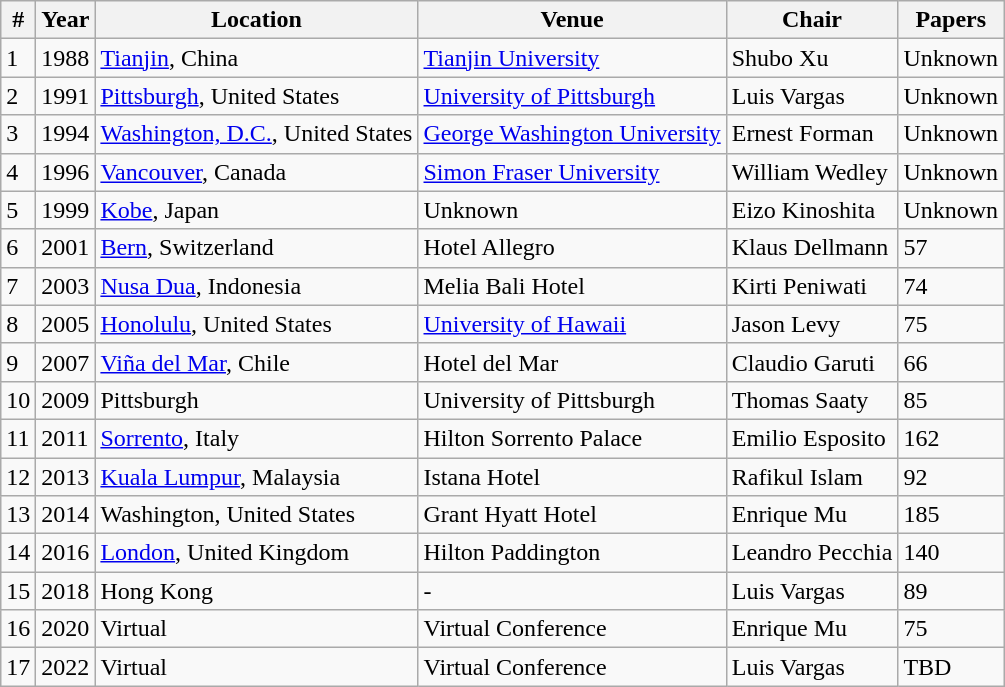<table class="wikitable" border="1" align="center">
<tr>
<th>#</th>
<th>Year</th>
<th>Location</th>
<th>Venue</th>
<th>Chair</th>
<th>Papers</th>
</tr>
<tr>
<td>1</td>
<td>1988</td>
<td><a href='#'>Tianjin</a>, China</td>
<td><a href='#'>Tianjin University</a></td>
<td>Shubo Xu</td>
<td>Unknown</td>
</tr>
<tr>
<td>2</td>
<td>1991</td>
<td><a href='#'>Pittsburgh</a>, United States</td>
<td><a href='#'>University of Pittsburgh</a></td>
<td>Luis Vargas</td>
<td>Unknown</td>
</tr>
<tr>
<td>3</td>
<td>1994</td>
<td><a href='#'>Washington, D.C.</a>, United States</td>
<td><a href='#'>George Washington University</a></td>
<td>Ernest Forman</td>
<td>Unknown</td>
</tr>
<tr>
<td>4</td>
<td>1996</td>
<td><a href='#'>Vancouver</a>, Canada</td>
<td><a href='#'>Simon Fraser University</a></td>
<td>William Wedley</td>
<td>Unknown</td>
</tr>
<tr>
<td>5</td>
<td>1999</td>
<td><a href='#'>Kobe</a>, Japan</td>
<td>Unknown</td>
<td>Eizo Kinoshita</td>
<td>Unknown</td>
</tr>
<tr>
<td>6</td>
<td>2001</td>
<td><a href='#'>Bern</a>, Switzerland</td>
<td>Hotel Allegro</td>
<td>Klaus Dellmann</td>
<td>57</td>
</tr>
<tr>
<td>7</td>
<td>2003</td>
<td><a href='#'>Nusa Dua</a>, Indonesia</td>
<td>Melia Bali Hotel</td>
<td>Kirti Peniwati</td>
<td>74</td>
</tr>
<tr>
<td>8</td>
<td>2005</td>
<td><a href='#'>Honolulu</a>, United States</td>
<td><a href='#'>University of Hawaii</a></td>
<td>Jason Levy</td>
<td>75</td>
</tr>
<tr>
<td>9</td>
<td>2007</td>
<td><a href='#'>Viña del Mar</a>, Chile</td>
<td>Hotel del Mar</td>
<td>Claudio Garuti</td>
<td>66</td>
</tr>
<tr>
<td>10</td>
<td>2009</td>
<td>Pittsburgh</td>
<td>University of Pittsburgh</td>
<td>Thomas Saaty</td>
<td>85</td>
</tr>
<tr>
<td>11</td>
<td>2011</td>
<td><a href='#'>Sorrento</a>, Italy</td>
<td>Hilton Sorrento Palace</td>
<td>Emilio Esposito</td>
<td>162</td>
</tr>
<tr>
<td>12</td>
<td>2013</td>
<td><a href='#'>Kuala Lumpur</a>, Malaysia</td>
<td>Istana Hotel</td>
<td>Rafikul Islam</td>
<td>92</td>
</tr>
<tr>
<td>13</td>
<td>2014</td>
<td>Washington, United States</td>
<td>Grant Hyatt Hotel</td>
<td>Enrique Mu</td>
<td>185</td>
</tr>
<tr>
<td>14</td>
<td>2016</td>
<td><a href='#'>London</a>, United Kingdom</td>
<td>Hilton Paddington</td>
<td>Leandro Pecchia</td>
<td>140</td>
</tr>
<tr>
<td>15</td>
<td>2018</td>
<td>Hong Kong</td>
<td>-</td>
<td>Luis Vargas</td>
<td>89</td>
</tr>
<tr>
<td>16</td>
<td>2020</td>
<td>Virtual</td>
<td>Virtual Conference</td>
<td>Enrique Mu</td>
<td>75</td>
</tr>
<tr>
<td>17</td>
<td>2022</td>
<td>Virtual</td>
<td>Virtual Conference</td>
<td>Luis Vargas</td>
<td>TBD</td>
</tr>
</table>
